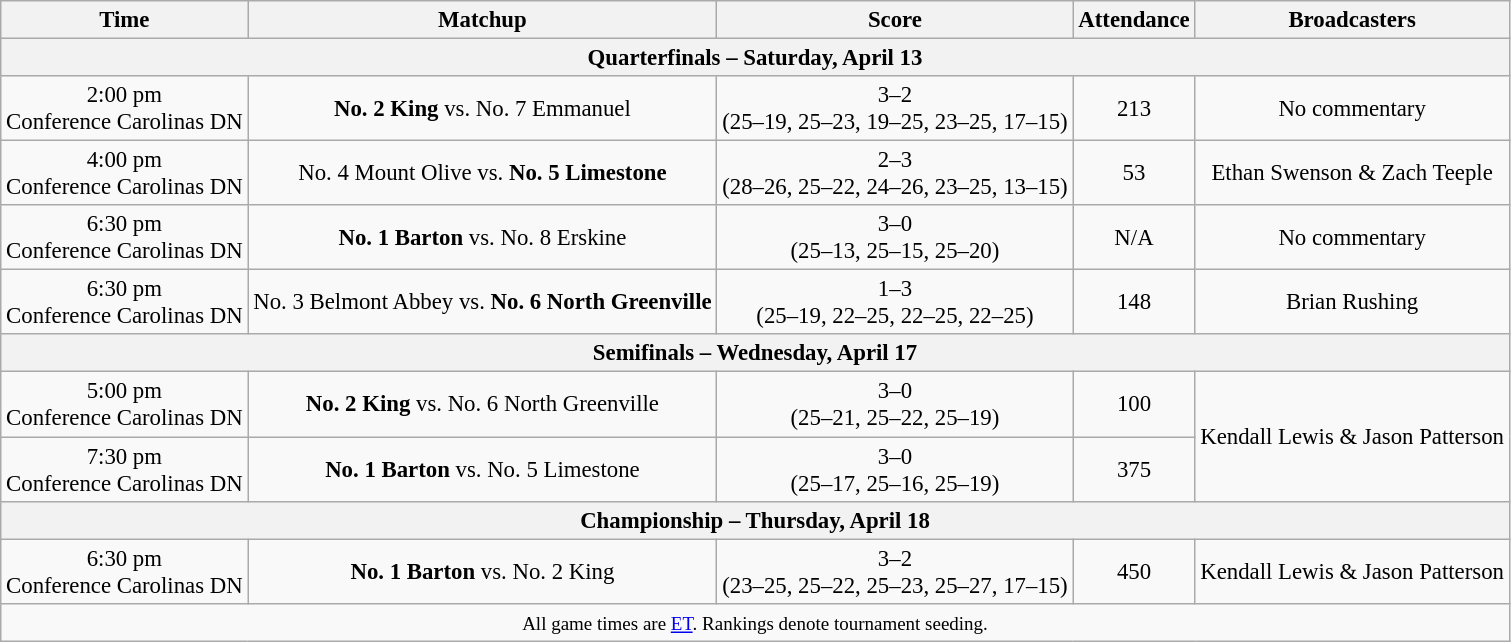<table class="wikitable" style="font-size: 95%;text-align:center">
<tr>
<th>Time</th>
<th>Matchup</th>
<th>Score</th>
<th>Attendance</th>
<th>Broadcasters</th>
</tr>
<tr>
<th colspan=5>Quarterfinals – Saturday, April 13</th>
</tr>
<tr>
<td>2:00 pm<br>Conference Carolinas DN</td>
<td><strong>No. 2 King</strong> vs. No. 7 Emmanuel</td>
<td>3–2<br>(25–19, 25–23, 19–25, 23–25, 17–15)</td>
<td>213</td>
<td>No commentary</td>
</tr>
<tr>
<td>4:00 pm<br>Conference Carolinas DN</td>
<td>No. 4 Mount Olive vs. <strong>No. 5 Limestone</strong></td>
<td>2–3<br>(28–26, 25–22, 24–26, 23–25, 13–15)</td>
<td>53</td>
<td>Ethan Swenson & Zach Teeple</td>
</tr>
<tr>
<td>6:30 pm<br>Conference Carolinas DN</td>
<td><strong>No. 1 Barton</strong> vs. No. 8 Erskine</td>
<td>3–0<br>(25–13, 25–15, 25–20)</td>
<td>N/A</td>
<td>No commentary</td>
</tr>
<tr>
<td>6:30 pm<br>Conference Carolinas DN</td>
<td>No. 3 Belmont Abbey vs. <strong>No. 6 North Greenville</strong></td>
<td>1–3<br>(25–19, 22–25, 22–25, 22–25)</td>
<td>148</td>
<td>Brian Rushing</td>
</tr>
<tr>
<th colspan=5>Semifinals – Wednesday, April 17</th>
</tr>
<tr>
<td>5:00 pm<br>Conference Carolinas DN</td>
<td><strong>No. 2 King</strong> vs. No. 6 North Greenville</td>
<td>3–0<br>(25–21, 25–22, 25–19)</td>
<td>100</td>
<td rowspan=2>Kendall Lewis & Jason Patterson</td>
</tr>
<tr>
<td>7:30 pm<br>Conference Carolinas DN</td>
<td><strong>No. 1 Barton</strong> vs. No. 5 Limestone</td>
<td>3–0<br>(25–17, 25–16, 25–19)</td>
<td>375</td>
</tr>
<tr>
<th colspan=5>Championship – Thursday, April 18</th>
</tr>
<tr>
<td>6:30 pm<br>Conference Carolinas DN</td>
<td><strong>No. 1 Barton</strong> vs. No. 2 King</td>
<td>3–2<br>(23–25, 25–22, 25–23, 25–27, 17–15)</td>
<td>450</td>
<td>Kendall Lewis & Jason Patterson</td>
</tr>
<tr>
<td colspan=5><small>All game times are <a href='#'>ET</a>. Rankings denote tournament seeding.</small></td>
</tr>
</table>
